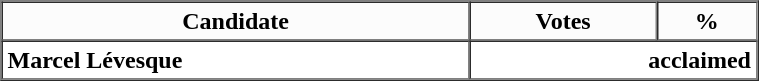<table border="1" cellpadding="3" cellspacing="0" style="border-collapse: collapse border-color: #444444" width="40%">
<tr bgcolor=#fcfcfc>
<th>Candidate</th>
<th>Votes</th>
<th>%</th>
</tr>
<tr>
<td align="left"><strong>Marcel Lévesque</strong></td>
<td align="right" colspan="2" align="center"><strong>acclaimed</strong></td>
</tr>
</table>
